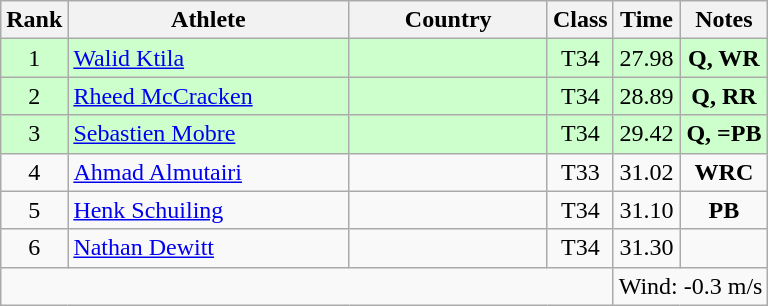<table class="wikitable sortable" style="text-align:center">
<tr>
<th>Rank</th>
<th style="width:180px">Athlete</th>
<th style="width:125px">Country</th>
<th>Class</th>
<th>Time</th>
<th>Notes</th>
</tr>
<tr style="background:#cfc;">
<td>1</td>
<td style="text-align:left;"><a href='#'>Walid Ktila</a></td>
<td style="text-align:left;"></td>
<td>T34</td>
<td>27.98</td>
<td><strong>Q, WR</strong></td>
</tr>
<tr style="background:#cfc;">
<td>2</td>
<td style="text-align:left;"><a href='#'>Rheed McCracken</a></td>
<td style="text-align:left;"></td>
<td>T34</td>
<td>28.89</td>
<td><strong>Q, RR</strong></td>
</tr>
<tr style="background:#cfc;">
<td>3</td>
<td style="text-align:left;"><a href='#'>Sebastien Mobre</a></td>
<td style="text-align:left;"></td>
<td>T34</td>
<td>29.42</td>
<td><strong>Q, =PB</strong></td>
</tr>
<tr>
<td>4</td>
<td style="text-align:left;"><a href='#'>Ahmad Almutairi</a></td>
<td style="text-align:left;"></td>
<td>T33</td>
<td>31.02</td>
<td><strong>WRC</strong></td>
</tr>
<tr>
<td>5</td>
<td style="text-align:left;"><a href='#'>Henk Schuiling</a></td>
<td style="text-align:left;"></td>
<td>T34</td>
<td>31.10</td>
<td><strong>PB</strong></td>
</tr>
<tr>
<td>6</td>
<td style="text-align:left;"><a href='#'>Nathan Dewitt</a></td>
<td style="text-align:left;"></td>
<td>T34</td>
<td>31.30</td>
<td></td>
</tr>
<tr class="sortbottom">
<td colspan="4"></td>
<td colspan="2">Wind: -0.3 m/s</td>
</tr>
</table>
